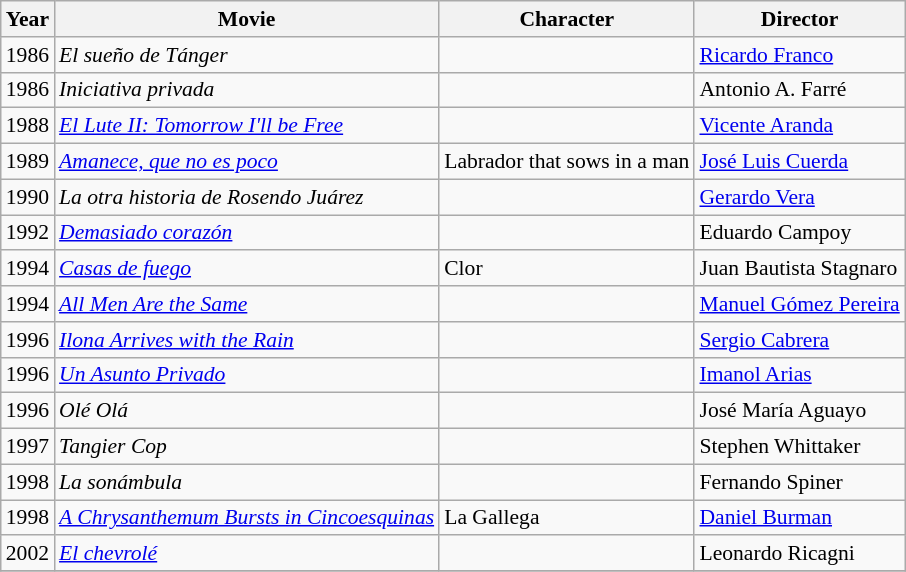<table class="wikitable" style="font-size: 90%;">
<tr>
<th>Year</th>
<th>Movie</th>
<th>Character</th>
<th>Director</th>
</tr>
<tr>
<td>1986</td>
<td><em>El sueño de Tánger</em></td>
<td></td>
<td><a href='#'>Ricardo Franco</a></td>
</tr>
<tr>
<td>1986</td>
<td><em>Iniciativa privada</em></td>
<td></td>
<td>Antonio A. Farré</td>
</tr>
<tr>
<td>1988</td>
<td><em><a href='#'>El Lute II: Tomorrow I'll be Free</a></em></td>
<td></td>
<td><a href='#'>Vicente Aranda</a></td>
</tr>
<tr>
<td>1989</td>
<td><em><a href='#'>Amanece, que no es poco</a></em></td>
<td>Labrador that sows in a man</td>
<td><a href='#'>José Luis Cuerda</a></td>
</tr>
<tr>
<td>1990</td>
<td><em>La otra historia de Rosendo Juárez</em></td>
<td></td>
<td><a href='#'>Gerardo Vera</a></td>
</tr>
<tr>
<td>1992</td>
<td><em><a href='#'>Demasiado corazón</a></em></td>
<td></td>
<td>Eduardo Campoy</td>
</tr>
<tr>
<td>1994</td>
<td><em><a href='#'>Casas de fuego</a></em></td>
<td>Clor</td>
<td>Juan Bautista Stagnaro</td>
</tr>
<tr>
<td>1994</td>
<td><em><a href='#'>All Men Are the Same</a></em></td>
<td></td>
<td><a href='#'>Manuel Gómez Pereira</a></td>
</tr>
<tr>
<td>1996</td>
<td><em><a href='#'>Ilona Arrives with the Rain</a></em></td>
<td></td>
<td><a href='#'>Sergio Cabrera</a></td>
</tr>
<tr>
<td>1996</td>
<td><em><a href='#'>Un Asunto Privado</a></em></td>
<td></td>
<td><a href='#'>Imanol Arias</a></td>
</tr>
<tr>
<td>1996</td>
<td><em>Olé Olá</em></td>
<td></td>
<td>José María Aguayo</td>
</tr>
<tr>
<td>1997</td>
<td><em>Tangier Cop</em></td>
<td></td>
<td>Stephen Whittaker</td>
</tr>
<tr>
<td>1998</td>
<td><em>La sonámbula</em></td>
<td></td>
<td>Fernando Spiner</td>
</tr>
<tr>
<td>1998</td>
<td><em><a href='#'>A Chrysanthemum Bursts in Cincoesquinas</a></em></td>
<td>La Gallega</td>
<td><a href='#'>Daniel Burman</a></td>
</tr>
<tr>
<td>2002</td>
<td><em><a href='#'>El chevrolé</a></em></td>
<td></td>
<td>Leonardo Ricagni</td>
</tr>
<tr>
</tr>
</table>
